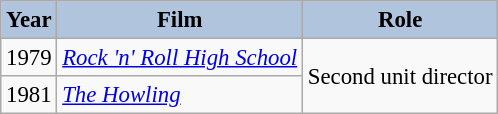<table class="wikitable" style="font-size:95%;">
<tr>
<th style="background:#B0C4DE;">Year</th>
<th style="background:#B0C4DE;">Film</th>
<th style="background:#B0C4DE;">Role</th>
</tr>
<tr>
<td>1979</td>
<td><em><a href='#'>Rock 'n' Roll High School</a></em></td>
<td rowspan=2>Second unit director</td>
</tr>
<tr>
<td>1981</td>
<td><em><a href='#'>The Howling</a></em></td>
</tr>
</table>
